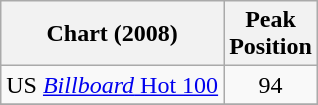<table class="wikitable">
<tr>
<th>Chart (2008)</th>
<th>Peak<br>Position</th>
</tr>
<tr>
<td>US <a href='#'><em>Billboard</em> Hot 100</a></td>
<td align="center">94</td>
</tr>
<tr>
</tr>
</table>
